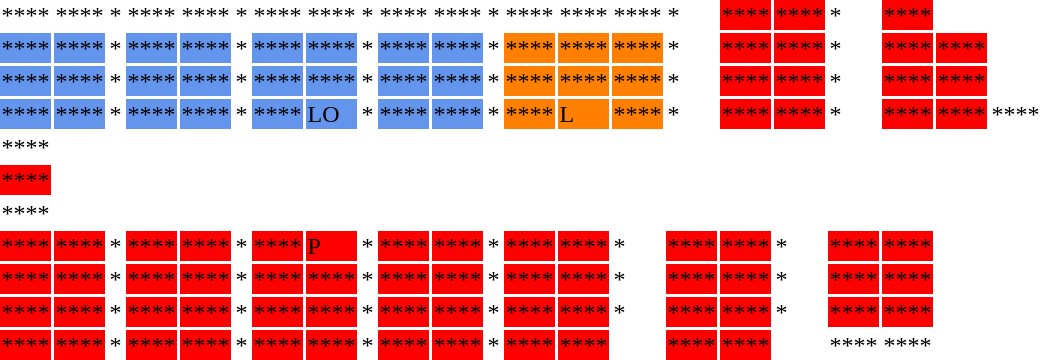<table>
<tr ---->
<td bgcolor="#FFFFFF" border="1"><span>****</span></td>
<td bgcolor="#FFFFFF" border="1"><span>****</span></td>
<td bgcolor="#FFFFFF" border="1"><span>*</span></td>
<td bgcolor="#FFFFFF" border="1"><span>****</span></td>
<td bgcolor="#FFFFFF" border="1"><span>****</span></td>
<td bgcolor="#FFFFFF" border="1"><span>*</span></td>
<td bgcolor="#FFFFFF" border="1"><span>****</span></td>
<td bgcolor="#FFFFFF" border="1"><span>****</span></td>
<td bgcolor="#FFFFFF" border="1"><span>*</span></td>
<td bgcolor="#FFFFFF" border="1"><span>****</span></td>
<td bgcolor="#FFFFFF" border="1"><span>****</span></td>
<td bgcolor="#FFFFFF" border="1"><span>*</span></td>
<td bgcolor="#FFFFFF" border="1"><span>****</span></td>
<td bgcolor="#FFFFFF" border="1"><span>****</span></td>
<td bgcolor="#FFFFFF" border="1"><span>****</span></td>
<td bgcolor="#FFFFFF" border="1"><span>*</span></td>
<td bgcolor="#FF0000" border="1"><span>****</span></td>
<td bgcolor="#FF0000" border="1"><span>****</span></td>
<td bgcolor="#FFFFFF" border="1"><span>*</span></td>
<td bgcolor="#FF0000" border="1"><span>****</span></td>
</tr>
<tr ---->
<td bgcolor="cornflowerblue" border="1"><span>****</span></td>
<td bgcolor="cornflowerblue" border="1"><span>****</span></td>
<td bgcolor="#FFFFFF" border="1"><span>*</span></td>
<td bgcolor="cornflowerblue" border="1"><span>****</span></td>
<td bgcolor="cornflowerblue" border="1"><span>****</span></td>
<td bgcolor="#FFFFFF" border="1"><span>*</span></td>
<td bgcolor="cornflowerblue" border="1"><span>****</span></td>
<td bgcolor="cornflowerblue" border="1"><span>****</span></td>
<td bgcolor="#FFFFFF" border="1"><span>*</span></td>
<td bgcolor="cornflowerblue" border="1"><span>****</span></td>
<td bgcolor="cornflowerblue" border="1"><span>****</span></td>
<td bgcolor="#FFFFFF" border="1"><span>*</span></td>
<td bgcolor="#FF7F00" border="1"><span>****</span></td>
<td bgcolor="#FF7F00" border="1"><span>****</span></td>
<td bgcolor="#FF7F00" border="1"><span>****</span></td>
<td bgcolor="#FFFFFF" border="1"><span>*</span></td>
<td bgcolor="#FF0000" border="1"><span>****</span></td>
<td bgcolor="#FF0000" border="1"><span>****</span></td>
<td bgcolor="#FFFFFF" border="1"><span>*</span></td>
<td bgcolor="#FF0000" border="1"><span>****</span></td>
<td bgcolor="#FF0000" border="1"><span>****</span></td>
</tr>
<tr ---->
<td bgcolor="cornflowerblue" border="1"><span>****</span></td>
<td bgcolor="cornflowerblue" border="1"><span>****</span></td>
<td bgcolor="#FFFFFF" border="1"><span>*</span></td>
<td bgcolor="cornflowerblue" border="1"><span>****</span></td>
<td bgcolor="cornflowerblue" border="1"><span>****</span></td>
<td bgcolor="#FFFFFF" border="1"><span>*</span></td>
<td bgcolor="cornflowerblue" border="1"><span>****</span></td>
<td bgcolor="cornflowerblue" border="1"><span>****</span></td>
<td bgcolor="#FFFFFF" border="1"><span>*</span></td>
<td bgcolor="cornflowerblue" border="1"><span>****</span></td>
<td bgcolor="cornflowerblue" border="1"><span>****</span></td>
<td bgcolor="#FFFFFF" border="1"><span>*</span></td>
<td bgcolor="#FF7F00" border="1"><span>****</span></td>
<td bgcolor="#FF7F00" border="1"><span>****</span></td>
<td bgcolor="#FF7F00" border="1"><span>****</span></td>
<td bgcolor="#FFFFFF" border="1"><span>*</span></td>
<td bgcolor="#FF0000" border="1"><span>****</span></td>
<td bgcolor="#FF0000" border="1"><span>****</span></td>
<td bgcolor="#FFFFFF" border="1"><span>*</span></td>
<td bgcolor="#FF0000" border="1"><span>****</span></td>
<td bgcolor="#FF0000" border="1"><span>****</span></td>
</tr>
<tr ---->
<td bgcolor="cornflowerblue" border="1"><span>****</span></td>
<td bgcolor="cornflowerblue" border="1"><span>****</span></td>
<td bgcolor="#FFFFFF" border="1"><span>*</span></td>
<td bgcolor="cornflowerblue" border="1"><span>****</span></td>
<td bgcolor="cornflowerblue" border="1"><span>****</span></td>
<td bgcolor="#FFFFFF" border="1"><span>*</span></td>
<td bgcolor="cornflowerblue" border="1"><span>****</span></td>
<td bgcolor="cornflowerblue" border="1"><span>  LO</span></td>
<td bgcolor="#FFFFFF" border="1"><span>*</span></td>
<td bgcolor="cornflowerblue" border="1"><span>****</span></td>
<td bgcolor="cornflowerblue" border="1"><span>****</span></td>
<td bgcolor="#FFFFFF" border="1"><span>*</span></td>
<td bgcolor="#FF7F00" border="1"><span>****</span></td>
<td bgcolor="#FF7F00" border="1"><span>   L</span></td>
<td bgcolor="#FF7F00" border="1"><span>****</span></td>
<td bgcolor="#FFFFFF" border="1"><span>*</span></td>
<td bgcolor="#FF0000" border="1"><span>****</span></td>
<td bgcolor="#FF0000" border="1"><span>****</span></td>
<td bgcolor="#FFFFFF" border="1"><span>*</span></td>
<td bgcolor="#FF0000" border="1"><span>****</span></td>
<td bgcolor="#FF0000" border="1"><span>****</span></td>
<td bgcolor="#FFFFFF" border="1"><span>****</span></td>
</tr>
<tr ---->
<td border="1"><span>****</span></td>
</tr>
<tr ---->
<td bgcolor="#FF0000" border="1"><span>****</span></td>
</tr>
<tr ---->
<td border="1"><span>****</span></td>
</tr>
<tr ---->
<td bgcolor="#FF0000" border="1"><span>****</span></td>
<td bgcolor="#FF0000" border="1"><span>****</span></td>
<td bgcolor="#FFFFFF" border="1"><span>*</span></td>
<td bgcolor="#FF0000" border="1"><span>****</span></td>
<td bgcolor="#FF0000" border="1"><span>****</span></td>
<td bgcolor="#FFFFFF" border="1"><span>*</span></td>
<td bgcolor="#FF0000" border="1"><span>****</span></td>
<td bgcolor="#FF0000" border="1"><span>  P</span></td>
<td bgcolor="#FFFFFF" border="1"><span>*</span></td>
<td bgcolor="#FF0000" border="1"><span>****</span></td>
<td bgcolor="#FF0000" border="1"><span>****</span></td>
<td bgcolor="#FFFFFF" border="1"><span>*</span></td>
<td bgcolor="#FF0000" border="1"><span>****</span></td>
<td bgcolor="#FF0000" border="1"><span>****</span></td>
<td bgcolor="#FFFFFF" border="1"><span>*</span></td>
<td bgcolor="#FF0000" border="1"><span>****</span></td>
<td bgcolor="#FF0000" border="1"><span>****</span></td>
<td bgcolor="#FFFFFF" border="1"><span>*</span></td>
<td bgcolor="#FF0000" border="1"><span>****</span></td>
<td bgcolor="#FF0000" border="1"><span>****</span></td>
</tr>
<tr ---->
<td bgcolor="#FF0000" border="1"><span>****</span></td>
<td bgcolor="#FF0000" border="1"><span>****</span></td>
<td bgcolor="#FFFFFF" border="1"><span>*</span></td>
<td bgcolor="#FF0000" border="1"><span>****</span></td>
<td bgcolor="#FF0000" border="1"><span>****</span></td>
<td bgcolor="#FFFFFF" border="1"><span>*</span></td>
<td bgcolor="#FF0000" border="1"><span>****</span></td>
<td bgcolor="#FF0000" border="1"><span>****</span></td>
<td bgcolor="#FFFFFF" border="1"><span>*</span></td>
<td bgcolor="#FF0000" border="1"><span>****</span></td>
<td bgcolor="#FF0000" border="1"><span>****</span></td>
<td bgcolor="#FFFFFF" border="1"><span>*</span></td>
<td bgcolor="#FF0000" border="1"><span>****</span></td>
<td bgcolor="#FF0000" border="1"><span>****</span></td>
<td bgcolor="#FFFFFF" border="1"><span>*</span></td>
<td bgcolor="#FF0000" border="1"><span>****</span></td>
<td bgcolor="#FF0000" border="1"><span>****</span></td>
<td bgcolor="#FFFFFF" border="1"><span>*</span></td>
<td bgcolor="#FF0000" border="1"><span>****</span></td>
<td bgcolor="#FF0000" border="1"><span>****</span></td>
</tr>
<tr ---->
<td bgcolor="#FF0000" border="1"><span>****</span></td>
<td bgcolor="#FF0000" border="1"><span>****</span></td>
<td bgcolor="#FFFFFF" border="1"><span>*</span></td>
<td bgcolor="#FF0000" border="1"><span>****</span></td>
<td bgcolor="#FF0000" border="1"><span>****</span></td>
<td bgcolor="#FFFFFF" border="1"><span>*</span></td>
<td bgcolor="#FF0000" border="1"><span>****</span></td>
<td bgcolor="#FF0000" border="1"><span>****</span></td>
<td bgcolor="#FFFFFF" border="1"><span>*</span></td>
<td bgcolor="#FF0000" border="1"><span>****</span></td>
<td bgcolor="#FF0000" border="1"><span>****</span></td>
<td bgcolor="#FFFFFF" border="1"><span>*</span></td>
<td bgcolor="#FF0000" border="1"><span>****</span></td>
<td bgcolor="#FF0000" border="1"><span>****</span></td>
<td bgcolor="#FFFFFF" border="1"><span>*</span></td>
<td bgcolor="#FF0000" border="1"><span>****</span></td>
<td bgcolor="#FF0000" border="1"><span>****</span></td>
<td bgcolor="#FFFFFF" border="1"><span>*</span></td>
<td bgcolor="#FF0000" border="1"><span>****</span></td>
<td bgcolor="#FF0000" border="1"><span>****</span></td>
</tr>
<tr ---->
<td bgcolor="#FF0000" border="1"><span>****</span></td>
<td bgcolor="#FF0000" border="1"><span>****</span></td>
<td bgcolor="#FFFFFF" border="1"><span>*</span></td>
<td bgcolor="#FF0000" border="1"><span>****</span></td>
<td bgcolor="#FF0000" border="1"><span>****</span></td>
<td bgcolor="#FFFFFF" border="1"><span>*</span></td>
<td bgcolor="#FF0000" border="1"><span>****</span></td>
<td bgcolor="#FF0000" border="1"><span>****</span></td>
<td bgcolor="#FFFFFF" border="1"><span>*</span></td>
<td bgcolor="#FF0000" border="1"><span>****</span></td>
<td bgcolor="#FF0000" border="1"><span>****</span></td>
<td bgcolor="#FFFFFF" border="1"><span>*</span></td>
<td bgcolor="#FF0000" border="1"><span>****</span></td>
<td bgcolor="#FF0000" border="1"><span>****</span></td>
<td bgcolor="#FFFFFF" border="1"><span></span></td>
<td bgcolor="#FF0000" border="1"><span>****</span></td>
<td bgcolor="#FF0000" border="1"><span>****</span></td>
<td bgcolor="#FFFFFF" border="1"><span></span></td>
<td bgcolor="#FFFFFF" border="1"><span>****</span></td>
<td bgcolor="#FFFFFF" border="1"><span>****</span></td>
</tr>
</table>
